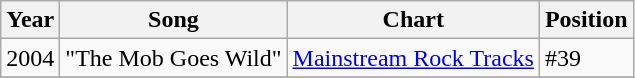<table class="wikitable">
<tr>
<th>Year</th>
<th>Song</th>
<th>Chart</th>
<th>Position</th>
</tr>
<tr>
<td>2004</td>
<td>"The Mob Goes Wild"</td>
<td><a href='#'>Mainstream Rock Tracks</a></td>
<td>#39</td>
</tr>
<tr>
</tr>
</table>
